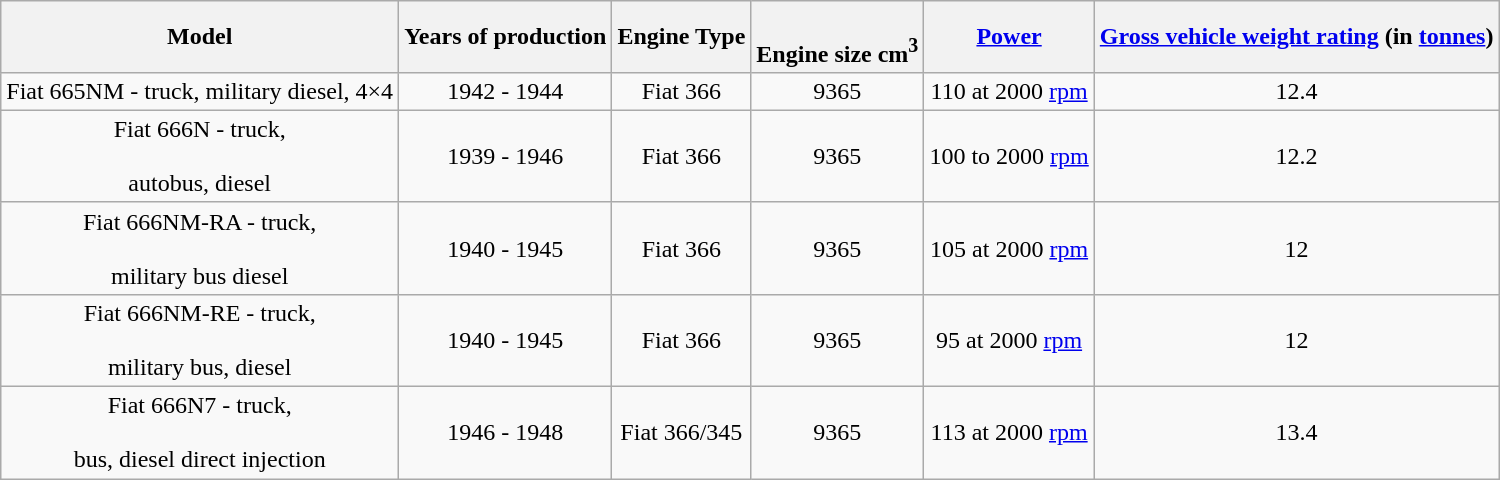<table class="wikitable" style="text-align: center; margin-bottom: 10px;">
<tr>
<th><strong>Model</strong></th>
<th><strong>Years of production</strong></th>
<th><strong>Engine Type</strong></th>
<th><br><strong>Engine size cm<sup>3</sup></strong></th>
<th><strong><a href='#'>Power</a></strong></th>
<th><strong><a href='#'>Gross vehicle weight rating</a> (in <a href='#'>tonnes</a>)</strong></th>
</tr>
<tr>
<td>Fiat 665NM - truck, military diesel, 4×4</td>
<td>1942 -	1944</td>
<td>Fiat 366</td>
<td>9365</td>
<td>110 at 2000 <a href='#'>rpm</a></td>
<td>12.4</td>
</tr>
<tr>
<td>Fiat 666N - truck,<br><br>autobus, diesel</td>
<td>1939 -	1946</td>
<td>Fiat 366</td>
<td>9365</td>
<td>100 to 2000 <a href='#'>rpm</a></td>
<td>12.2</td>
</tr>
<tr>
<td>Fiat 666NM-RA - truck,<br><br>military bus diesel</td>
<td>1940 -	1945</td>
<td>Fiat 366</td>
<td>9365</td>
<td>105 at 2000 <a href='#'>rpm</a></td>
<td>12</td>
</tr>
<tr>
<td>Fiat 666NM-RE - truck,<br><br>military bus, diesel</td>
<td>1940 -	1945</td>
<td>Fiat 366</td>
<td>9365</td>
<td>95 at 2000 <a href='#'>rpm</a></td>
<td>12</td>
</tr>
<tr>
<td>Fiat 666N7 - truck,<br><br>bus, diesel direct injection</td>
<td>1946 -	1948</td>
<td>Fiat 366/345</td>
<td>9365</td>
<td>113 at 2000 <a href='#'>rpm</a></td>
<td>13.4</td>
</tr>
</table>
